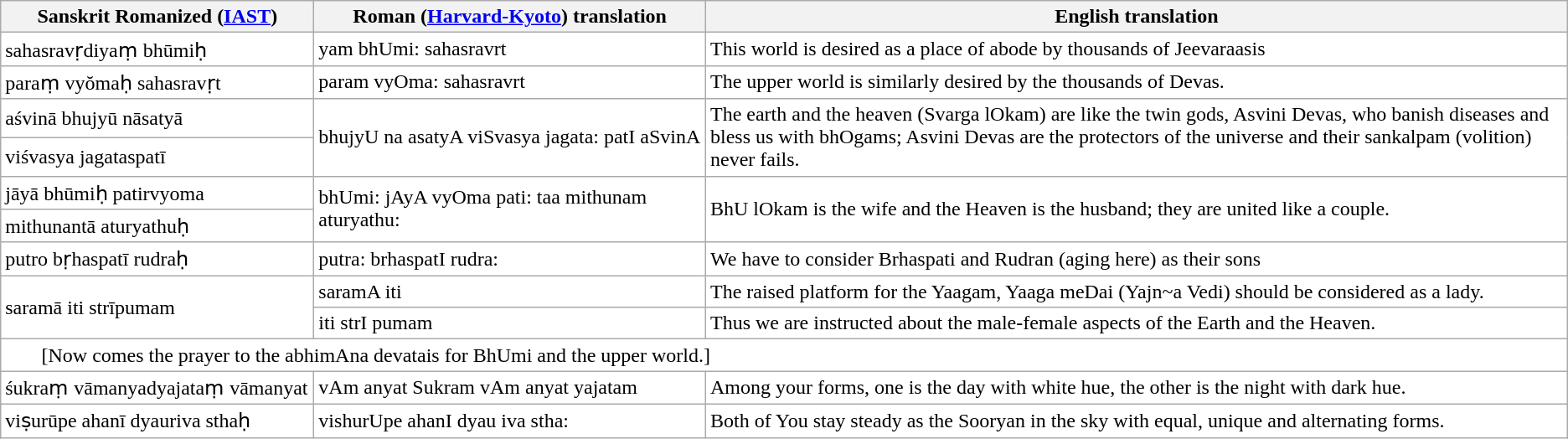<table class="wikitable" style="background: white">
<tr>
<th style="width:20%">Sanskrit Romanized (<a href='#'>IAST</a>)</th>
<th style="width:25%">Roman (<a href='#'>Harvard-Kyoto</a>) translation</th>
<th>English translation</th>
</tr>
<tr>
<td>sahasravṛdiyaṃ bhūmiḥ</td>
<td>yam bhUmi: sahasravrt</td>
<td>This world is desired as a place of abode by thousands of Jeevaraasis</td>
</tr>
<tr>
<td>paraṃ vyŏmaḥ sahasravṛt</td>
<td>param vyOma: sahasravrt</td>
<td>The upper world is similarly desired by the thousands of Devas.</td>
</tr>
<tr>
<td>aśvinā bhujyū nāsatyā</td>
<td rowspan="2">bhujyU na asatyA viSvasya jagata: patI aSvinA</td>
<td rowspan=2>The earth and the heaven (Svarga lOkam) are like the twin gods, Asvini Devas, who banish diseases and bless us with bhOgams; Asvini Devas are the protectors of the universe and their sankalpam (volition) never fails.</td>
</tr>
<tr>
<td>viśvasya jagataspatī</td>
</tr>
<tr>
<td>jāyā bhūmiḥ patirvyoma</td>
<td rowspan="2">bhUmi: jAyA vyOma pati: taa mithunam aturyathu:</td>
<td rowspan=2>BhU lOkam is the wife and the Heaven is the husband; they are united like a couple.</td>
</tr>
<tr>
<td>mithunantā aturyathuḥ</td>
</tr>
<tr>
<td>putro bṛhaspatī rudraḥ</td>
<td>putra: brhaspatI rudra:</td>
<td>We have to consider Brhaspati and Rudran (aging here) as their sons</td>
</tr>
<tr>
<td rowspan=2>saramā iti strīpumam</td>
<td>saramA iti</td>
<td>The raised platform for the Yaagam, Yaaga meDai (Yajn~a Vedi) should be considered as a lady.</td>
</tr>
<tr>
<td>iti strI pumam</td>
<td>Thus we are instructed about the male-female aspects of the Earth and the Heaven.</td>
</tr>
<tr>
<td colspan="3" style="padding-left: 2em">[Now comes the prayer to the abhimAna devatais for BhUmi and the upper world.]</td>
</tr>
<tr>
<td>śukraṃ vāmanyadyajataṃ vāmanyat</td>
<td>vAm anyat Sukram vAm anyat yajatam</td>
<td>Among your forms, one is the day with white hue, the other is the night with dark hue.</td>
</tr>
<tr>
<td>viṣurūpe ahanī dyauriva sthaḥ</td>
<td>vishurUpe ahanI dyau iva stha:</td>
<td>Both of You stay steady as the Sooryan in the sky with equal, unique and alternating forms.</td>
</tr>
</table>
